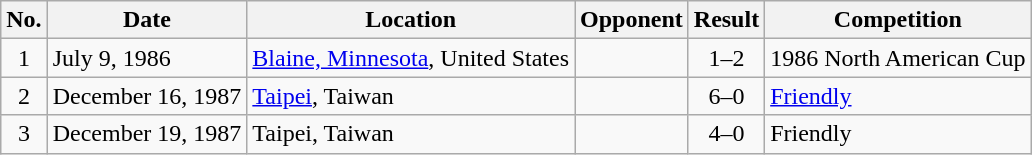<table class="wikitable plainrowheaders">
<tr>
<th>No.</th>
<th>Date</th>
<th>Location</th>
<th>Opponent</th>
<th>Result</th>
<th>Competition</th>
</tr>
<tr>
<td align="center">1</td>
<td>July 9, 1986</td>
<td><a href='#'>Blaine, Minnesota</a>, United States</td>
<td></td>
<td align="center">1–2</td>
<td>1986 North American Cup</td>
</tr>
<tr>
<td align="center">2</td>
<td>December 16, 1987</td>
<td><a href='#'>Taipei</a>, Taiwan</td>
<td></td>
<td align="center">6–0</td>
<td><a href='#'>Friendly</a></td>
</tr>
<tr>
<td align="center">3</td>
<td>December 19, 1987</td>
<td>Taipei, Taiwan</td>
<td></td>
<td align="center">4–0</td>
<td>Friendly</td>
</tr>
</table>
